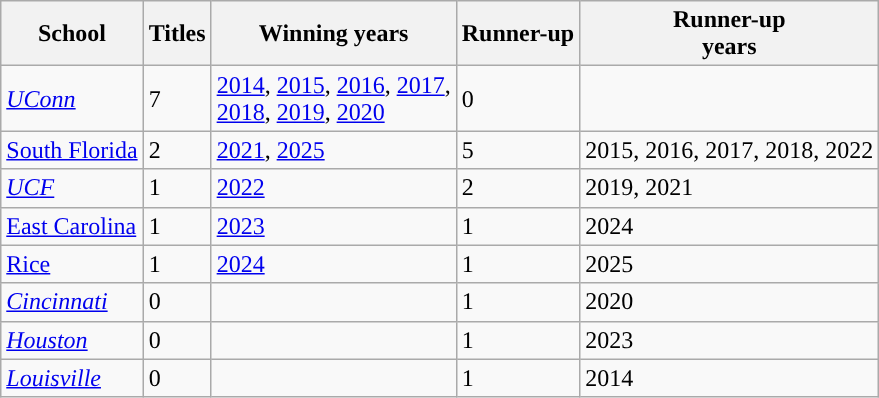<table class="wikitable">
<tr>
<th width=px>School</th>
<th width=px>Titles</th>
<th width=px>Winning years</th>
<th width=px>Runner-up</th>
<th width=px>Runner-up<br>years</th>
</tr>
<tr>
<td><em><a href='#'>UConn</a></em></td>
<td>7</td>
<td><a href='#'>2014</a>, <a href='#'>2015</a>, <a href='#'>2016</a>, <a href='#'>2017</a>,<br><a href='#'>2018</a>, <a href='#'>2019</a>, <a href='#'>2020</a></td>
<td>0</td>
<td></td>
</tr>
<tr>
<td><a href='#'>South Florida</a></td>
<td>2</td>
<td><a href='#'>2021</a>, <a href='#'>2025</a></td>
<td>5</td>
<td>2015, 2016, 2017, 2018, 2022</td>
</tr>
<tr>
<td><em><a href='#'>UCF</a></em></td>
<td>1</td>
<td><a href='#'>2022</a></td>
<td>2</td>
<td>2019, 2021</td>
</tr>
<tr>
<td><a href='#'>East Carolina</a></td>
<td>1</td>
<td><a href='#'>2023</a></td>
<td>1</td>
<td>2024</td>
</tr>
<tr>
<td><a href='#'>Rice</a></td>
<td>1</td>
<td><a href='#'>2024</a></td>
<td>1</td>
<td>2025</td>
</tr>
<tr>
<td><em><a href='#'>Cincinnati</a></em></td>
<td>0</td>
<td></td>
<td>1</td>
<td>2020</td>
</tr>
<tr>
<td><em><a href='#'>Houston</a></em></td>
<td>0</td>
<td></td>
<td>1</td>
<td>2023</td>
</tr>
<tr>
<td><em><a href='#'>Louisville</a></em></td>
<td>0</td>
<td></td>
<td>1</td>
<td>2014</td>
</tr>
</table>
